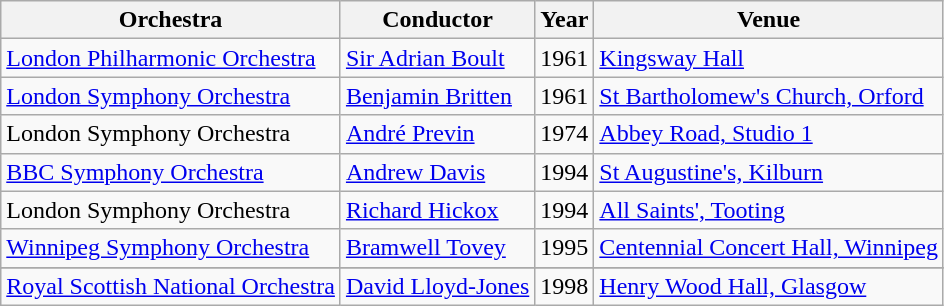<table class="wikitable plainrowheaders" style="text-align: left; margin-right: 0;">
<tr>
<th scope="col">Orchestra</th>
<th scope="col">Conductor</th>
<th scope="col">Year</th>
<th scope="col">Venue</th>
</tr>
<tr>
<td><a href='#'>London Philharmonic Orchestra</a></td>
<td><a href='#'>Sir Adrian Boult</a></td>
<td>1961</td>
<td><a href='#'>Kingsway Hall</a></td>
</tr>
<tr>
<td><a href='#'>London Symphony Orchestra</a></td>
<td><a href='#'>Benjamin Britten</a></td>
<td>1961</td>
<td><a href='#'>St Bartholomew's Church, Orford</a></td>
</tr>
<tr>
<td>London Symphony Orchestra</td>
<td><a href='#'>André Previn</a></td>
<td>1974</td>
<td><a href='#'>Abbey Road, Studio 1</a></td>
</tr>
<tr>
<td><a href='#'>BBC Symphony Orchestra</a></td>
<td><a href='#'>Andrew Davis</a></td>
<td>1994</td>
<td><a href='#'>St Augustine's, Kilburn</a></td>
</tr>
<tr>
<td>London Symphony Orchestra</td>
<td><a href='#'>Richard Hickox</a></td>
<td>1994</td>
<td><a href='#'>All Saints', Tooting</a></td>
</tr>
<tr>
<td><a href='#'>Winnipeg Symphony Orchestra</a></td>
<td><a href='#'>Bramwell Tovey</a></td>
<td>1995</td>
<td><a href='#'>Centennial Concert Hall, Winnipeg</a></td>
</tr>
<tr>
</tr>
<tr |>
<td><a href='#'>Royal Scottish National Orchestra</a></td>
<td><a href='#'>David Lloyd-Jones</a></td>
<td>1998</td>
<td><a href='#'>Henry Wood Hall, Glasgow</a></td>
</tr>
</table>
